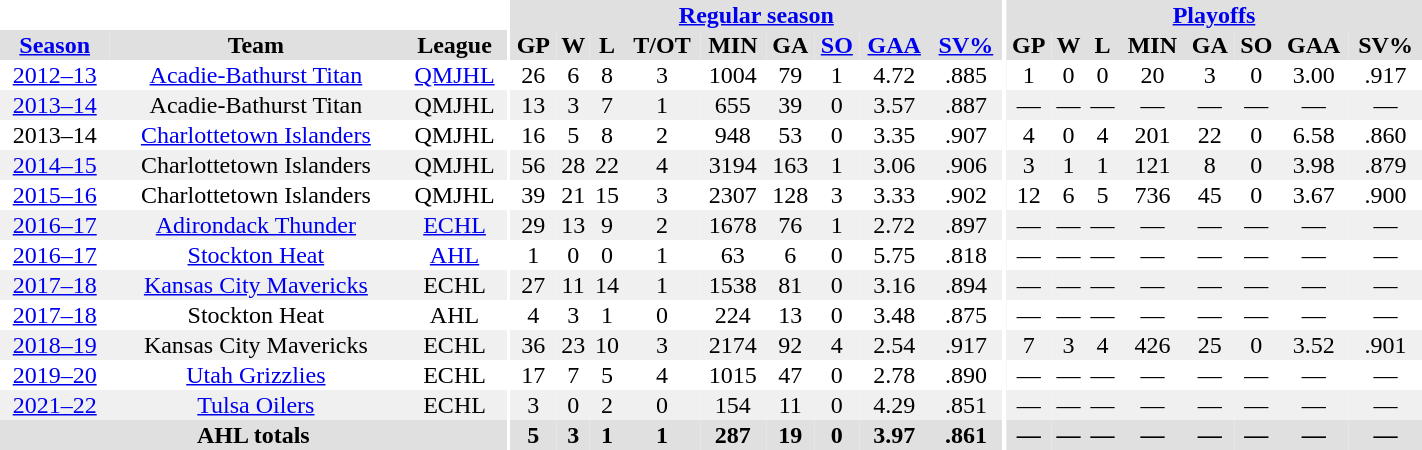<table border="0" cellpadding="1" cellspacing="0" style="text-align:center; width:75%">
<tr ALIGN="center" bgcolor="#e0e0e0">
<th align="center" colspan="3" bgcolor="#ffffff"></th>
<th align="center" rowspan="99" bgcolor="#ffffff"></th>
<th align="center" colspan="9" bgcolor="#e0e0e0"><a href='#'>Regular season</a></th>
<th align="center" rowspan="99" bgcolor="#ffffff"></th>
<th align="center" colspan="8" bgcolor="#e0e0e0"><a href='#'>Playoffs</a></th>
</tr>
<tr ALIGN="center" bgcolor="#e0e0e0">
<th><a href='#'>Season</a></th>
<th>Team</th>
<th>League</th>
<th>GP</th>
<th>W</th>
<th>L</th>
<th>T/OT</th>
<th>MIN</th>
<th>GA</th>
<th><a href='#'>SO</a></th>
<th><a href='#'>GAA</a></th>
<th><a href='#'>SV%</a></th>
<th>GP</th>
<th>W</th>
<th>L</th>
<th>MIN</th>
<th>GA</th>
<th>SO</th>
<th>GAA</th>
<th>SV%</th>
</tr>
<tr>
<td><a href='#'>2012–13</a></td>
<td><a href='#'>Acadie-Bathurst Titan</a></td>
<td><a href='#'>QMJHL</a></td>
<td>26</td>
<td>6</td>
<td>8</td>
<td>3</td>
<td>1004</td>
<td>79</td>
<td>1</td>
<td>4.72</td>
<td>.885</td>
<td>1</td>
<td>0</td>
<td>0</td>
<td>20</td>
<td>3</td>
<td>0</td>
<td>3.00</td>
<td>.917</td>
</tr>
<tr bgcolor="#f0f0f0">
<td><a href='#'>2013–14</a></td>
<td>Acadie-Bathurst Titan</td>
<td>QMJHL</td>
<td>13</td>
<td>3</td>
<td>7</td>
<td>1</td>
<td>655</td>
<td>39</td>
<td>0</td>
<td>3.57</td>
<td>.887</td>
<td>—</td>
<td>—</td>
<td>—</td>
<td>—</td>
<td>—</td>
<td>—</td>
<td>—</td>
<td>—</td>
</tr>
<tr>
<td>2013–14</td>
<td><a href='#'>Charlottetown Islanders</a></td>
<td>QMJHL</td>
<td>16</td>
<td>5</td>
<td>8</td>
<td>2</td>
<td>948</td>
<td>53</td>
<td>0</td>
<td>3.35</td>
<td>.907</td>
<td>4</td>
<td>0</td>
<td>4</td>
<td>201</td>
<td>22</td>
<td>0</td>
<td>6.58</td>
<td>.860</td>
</tr>
<tr bgcolor="#f0f0f0">
<td><a href='#'>2014–15</a></td>
<td>Charlottetown Islanders</td>
<td>QMJHL</td>
<td>56</td>
<td>28</td>
<td>22</td>
<td>4</td>
<td>3194</td>
<td>163</td>
<td>1</td>
<td>3.06</td>
<td>.906</td>
<td>3</td>
<td>1</td>
<td>1</td>
<td>121</td>
<td>8</td>
<td>0</td>
<td>3.98</td>
<td>.879</td>
</tr>
<tr>
<td><a href='#'>2015–16</a></td>
<td>Charlottetown Islanders</td>
<td>QMJHL</td>
<td>39</td>
<td>21</td>
<td>15</td>
<td>3</td>
<td>2307</td>
<td>128</td>
<td>3</td>
<td>3.33</td>
<td>.902</td>
<td>12</td>
<td>6</td>
<td>5</td>
<td>736</td>
<td>45</td>
<td>0</td>
<td>3.67</td>
<td>.900</td>
</tr>
<tr bgcolor="#f0f0f0">
<td><a href='#'>2016–17</a></td>
<td><a href='#'>Adirondack Thunder</a></td>
<td><a href='#'>ECHL</a></td>
<td>29</td>
<td>13</td>
<td>9</td>
<td>2</td>
<td>1678</td>
<td>76</td>
<td>1</td>
<td>2.72</td>
<td>.897</td>
<td>—</td>
<td>—</td>
<td>—</td>
<td>—</td>
<td>—</td>
<td>—</td>
<td>—</td>
<td>—</td>
</tr>
<tr>
<td><a href='#'>2016–17</a></td>
<td><a href='#'>Stockton Heat</a></td>
<td><a href='#'>AHL</a></td>
<td>1</td>
<td>0</td>
<td>0</td>
<td>1</td>
<td>63</td>
<td>6</td>
<td>0</td>
<td>5.75</td>
<td>.818</td>
<td>—</td>
<td>—</td>
<td>—</td>
<td>—</td>
<td>—</td>
<td>—</td>
<td>—</td>
<td>—</td>
</tr>
<tr bgcolor="#f0f0f0">
<td><a href='#'>2017–18</a></td>
<td><a href='#'>Kansas City Mavericks</a></td>
<td>ECHL</td>
<td>27</td>
<td>11</td>
<td>14</td>
<td>1</td>
<td>1538</td>
<td>81</td>
<td>0</td>
<td>3.16</td>
<td>.894</td>
<td>—</td>
<td>—</td>
<td>—</td>
<td>—</td>
<td>—</td>
<td>—</td>
<td>—</td>
<td>—</td>
</tr>
<tr>
<td><a href='#'>2017–18</a></td>
<td>Stockton Heat</td>
<td>AHL</td>
<td>4</td>
<td>3</td>
<td>1</td>
<td>0</td>
<td>224</td>
<td>13</td>
<td>0</td>
<td>3.48</td>
<td>.875</td>
<td>—</td>
<td>—</td>
<td>—</td>
<td>—</td>
<td>—</td>
<td>—</td>
<td>—</td>
<td>—</td>
</tr>
<tr bgcolor="#f0f0f0">
<td><a href='#'>2018–19</a></td>
<td>Kansas City Mavericks</td>
<td>ECHL</td>
<td>36</td>
<td>23</td>
<td>10</td>
<td>3</td>
<td>2174</td>
<td>92</td>
<td>4</td>
<td>2.54</td>
<td>.917</td>
<td>7</td>
<td>3</td>
<td>4</td>
<td>426</td>
<td>25</td>
<td>0</td>
<td>3.52</td>
<td>.901</td>
</tr>
<tr>
<td><a href='#'>2019–20</a></td>
<td><a href='#'>Utah Grizzlies</a></td>
<td>ECHL</td>
<td>17</td>
<td>7</td>
<td>5</td>
<td>4</td>
<td>1015</td>
<td>47</td>
<td>0</td>
<td>2.78</td>
<td>.890</td>
<td>—</td>
<td>—</td>
<td>—</td>
<td>—</td>
<td>—</td>
<td>—</td>
<td>—</td>
<td>—</td>
</tr>
<tr bgcolor="#f0f0f0">
<td><a href='#'>2021–22</a></td>
<td><a href='#'>Tulsa Oilers</a></td>
<td>ECHL</td>
<td>3</td>
<td>0</td>
<td>2</td>
<td>0</td>
<td>154</td>
<td>11</td>
<td>0</td>
<td>4.29</td>
<td>.851</td>
<td>—</td>
<td>—</td>
<td>—</td>
<td>—</td>
<td>—</td>
<td>—</td>
<td>—</td>
<td>—</td>
</tr>
<tr ALIGN="center" bgcolor="#e0e0e0">
<th colspan="3" align="center">AHL totals</th>
<th>5</th>
<th>3</th>
<th>1</th>
<th>1</th>
<th>287</th>
<th>19</th>
<th>0</th>
<th>3.97</th>
<th>.861</th>
<th>—</th>
<th>—</th>
<th>—</th>
<th>—</th>
<th>—</th>
<th>—</th>
<th>—</th>
<th>—</th>
</tr>
</table>
